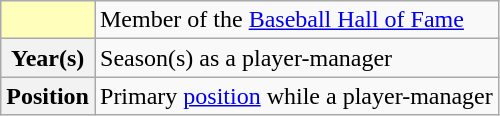<table class="wikitable plainrowheaders">
<tr>
<th scope="row" style="background:#ffb;"></th>
<td>Member of the <a href='#'>Baseball Hall of Fame</a></td>
</tr>
<tr>
<th scope="row">Year(s)</th>
<td>Season(s) as a player-manager</td>
</tr>
<tr>
<th scope="row">Position</th>
<td>Primary <a href='#'>position</a> while a player-manager</td>
</tr>
</table>
